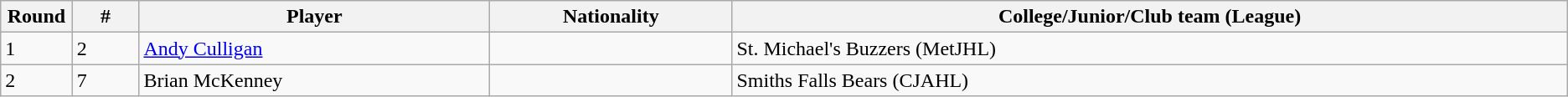<table class="wikitable">
<tr align="center">
<th bgcolor="#DDDDFF" width="4.0%">Round</th>
<th bgcolor="#DDDDFF" width="4.0%">#</th>
<th bgcolor="#DDDDFF" width="21.0%">Player</th>
<th bgcolor="#DDDDFF" width="14.5%">Nationality</th>
<th bgcolor="#DDDDFF" width="50.0%">College/Junior/Club team (League)</th>
</tr>
<tr>
<td>1</td>
<td>2</td>
<td><a href='#'>Andy Culligan</a></td>
<td></td>
<td>St. Michael's Buzzers (MetJHL)</td>
</tr>
<tr>
<td>2</td>
<td>7</td>
<td>Brian McKenney</td>
<td></td>
<td>Smiths Falls Bears (CJAHL)</td>
</tr>
</table>
